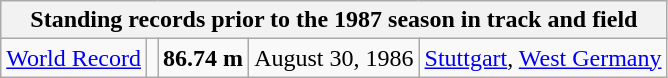<table class="wikitable" style="text-align:center;">
<tr>
<th colspan="5">Standing records prior to the 1987 season in track and field</th>
</tr>
<tr>
<td><a href='#'>World Record</a></td>
<td></td>
<td><strong>86.74 m </strong></td>
<td>August 30, 1986</td>
<td> <a href='#'>Stuttgart</a>, <a href='#'>West Germany</a></td>
</tr>
</table>
